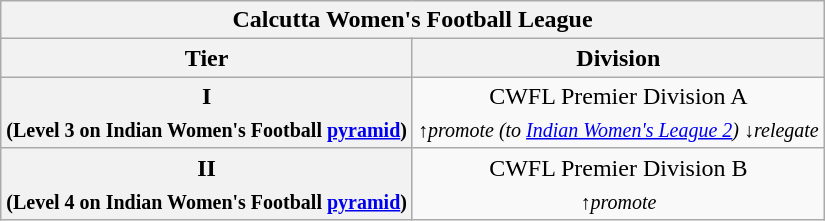<table class="wikitable" style="text-align:center;">
<tr>
<th colspan="2">Calcutta Women's Football League</th>
</tr>
<tr>
<th>Tier</th>
<th>Division</th>
</tr>
<tr>
<th>I<br><sub>(Level 3 on Indian Women's Football <a href='#'>pyramid</a>)</sub></th>
<td>CWFL Premier Division A <br><em><sub>↑promote (to <a href='#'>Indian Women's League 2</a>) ↓relegate</sub></em></td>
</tr>
<tr>
<th>II<br><sub>(Level 4 on Indian Women's Football <a href='#'>pyramid</a>)</sub></th>
<td>CWFL Premier Division B <br><em><sub>↑promote</sub></em></td>
</tr>
</table>
